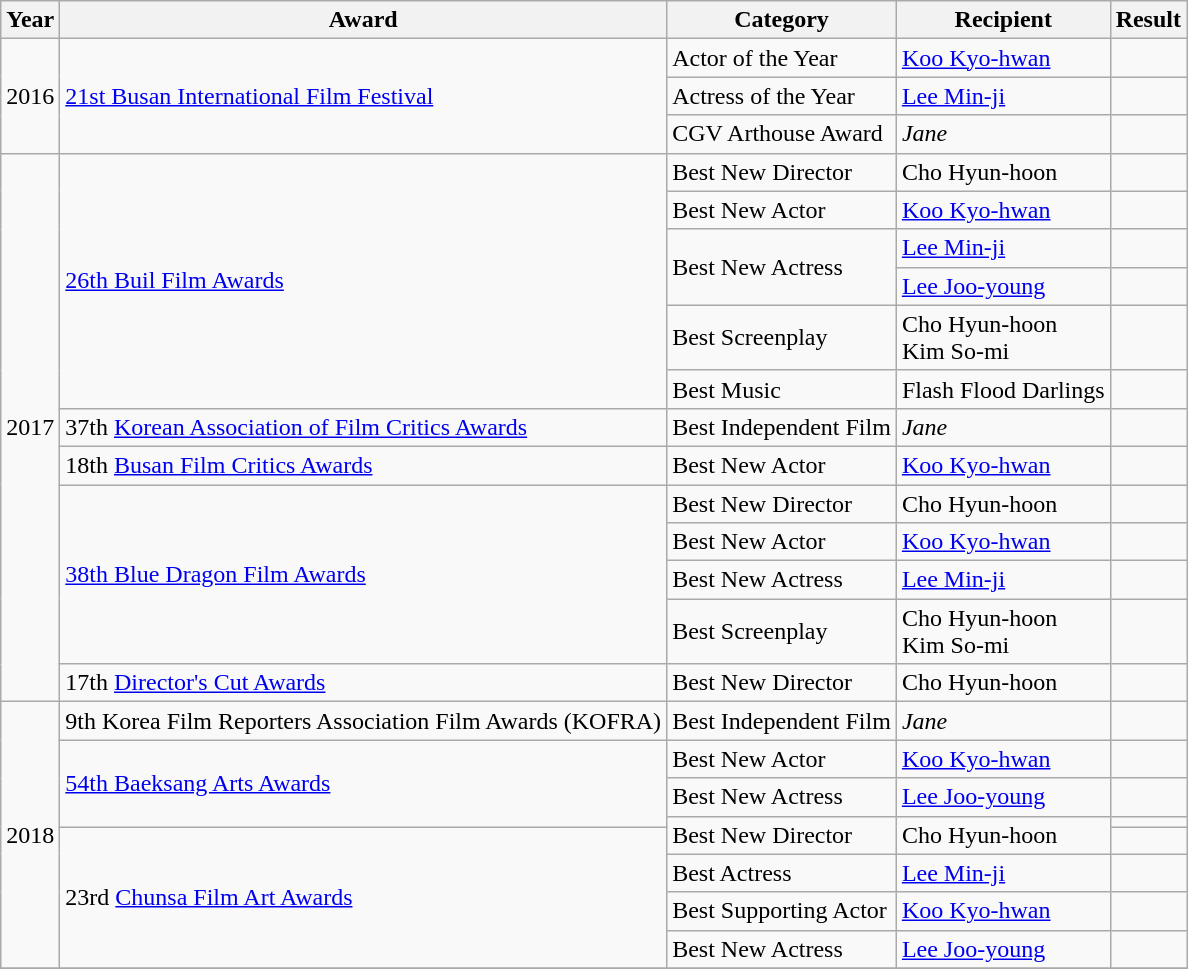<table class="wikitable">
<tr>
<th>Year</th>
<th>Award</th>
<th>Category</th>
<th>Recipient</th>
<th>Result</th>
</tr>
<tr>
<td rowspan=3>2016</td>
<td rowspan=3><a href='#'>21st Busan International Film Festival</a></td>
<td>Actor of the Year</td>
<td><a href='#'>Koo Kyo-hwan</a></td>
<td></td>
</tr>
<tr>
<td>Actress of the Year</td>
<td><a href='#'>Lee Min-ji</a></td>
<td></td>
</tr>
<tr>
<td>CGV Arthouse Award</td>
<td><em>Jane</em></td>
<td></td>
</tr>
<tr>
<td rowspan=13>2017</td>
<td rowspan=6><a href='#'>26th Buil Film Awards</a></td>
<td>Best New Director</td>
<td>Cho Hyun-hoon</td>
<td></td>
</tr>
<tr>
<td>Best New Actor</td>
<td><a href='#'>Koo Kyo-hwan</a></td>
<td></td>
</tr>
<tr>
<td rowspan=2>Best New Actress</td>
<td><a href='#'>Lee Min-ji</a></td>
<td></td>
</tr>
<tr>
<td><a href='#'>Lee Joo-young</a></td>
<td></td>
</tr>
<tr>
<td>Best Screenplay</td>
<td>Cho Hyun-hoon<br>Kim So-mi</td>
<td></td>
</tr>
<tr>
<td>Best Music</td>
<td>Flash Flood Darlings</td>
<td></td>
</tr>
<tr>
<td>37th <a href='#'>Korean Association of Film Critics Awards</a></td>
<td>Best Independent Film</td>
<td><em>Jane</em></td>
<td></td>
</tr>
<tr>
<td>18th <a href='#'>Busan Film Critics Awards</a></td>
<td>Best New Actor</td>
<td><a href='#'>Koo Kyo-hwan</a></td>
<td></td>
</tr>
<tr>
<td rowspan=4><a href='#'>38th Blue Dragon Film Awards</a></td>
<td>Best New Director</td>
<td>Cho Hyun-hoon</td>
<td></td>
</tr>
<tr>
<td>Best New Actor</td>
<td><a href='#'>Koo Kyo-hwan</a></td>
<td></td>
</tr>
<tr>
<td>Best New Actress</td>
<td><a href='#'>Lee Min-ji</a></td>
<td></td>
</tr>
<tr>
<td>Best Screenplay</td>
<td>Cho Hyun-hoon<br>Kim So-mi</td>
<td></td>
</tr>
<tr>
<td>17th <a href='#'>Director's Cut Awards</a></td>
<td>Best New Director</td>
<td>Cho Hyun-hoon</td>
<td></td>
</tr>
<tr>
<td rowspan=8>2018</td>
<td>9th Korea Film Reporters Association Film Awards (KOFRA)</td>
<td>Best Independent Film</td>
<td><em>Jane</em></td>
<td></td>
</tr>
<tr>
<td rowspan=3><a href='#'>54th Baeksang Arts Awards</a></td>
<td>Best New Actor</td>
<td><a href='#'>Koo Kyo-hwan</a></td>
<td></td>
</tr>
<tr>
<td>Best New Actress</td>
<td><a href='#'>Lee Joo-young</a></td>
<td></td>
</tr>
<tr>
<td rowspan=2>Best New Director</td>
<td rowspan=2>Cho Hyun-hoon</td>
<td></td>
</tr>
<tr>
<td rowspan=4>23rd <a href='#'>Chunsa Film Art Awards</a></td>
<td></td>
</tr>
<tr>
<td>Best Actress</td>
<td><a href='#'>Lee Min-ji</a></td>
<td></td>
</tr>
<tr>
<td>Best Supporting Actor</td>
<td><a href='#'>Koo Kyo-hwan</a></td>
<td></td>
</tr>
<tr>
<td>Best New Actress</td>
<td><a href='#'>Lee Joo-young</a></td>
<td></td>
</tr>
<tr>
</tr>
</table>
